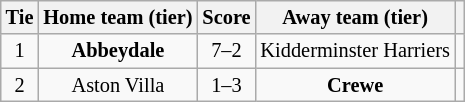<table class="wikitable" style="text-align:center; font-size:85%">
<tr>
<th>Tie</th>
<th>Home team (tier)</th>
<th>Score</th>
<th>Away team (tier)</th>
<th></th>
</tr>
<tr>
<td align="center">1</td>
<td><strong>Abbeydale</strong></td>
<td align="center">7–2</td>
<td>Kidderminster Harriers</td>
<td></td>
</tr>
<tr>
<td align="center">2</td>
<td>Aston Villa</td>
<td align="center">1–3</td>
<td><strong>Crewe</strong></td>
<td></td>
</tr>
</table>
